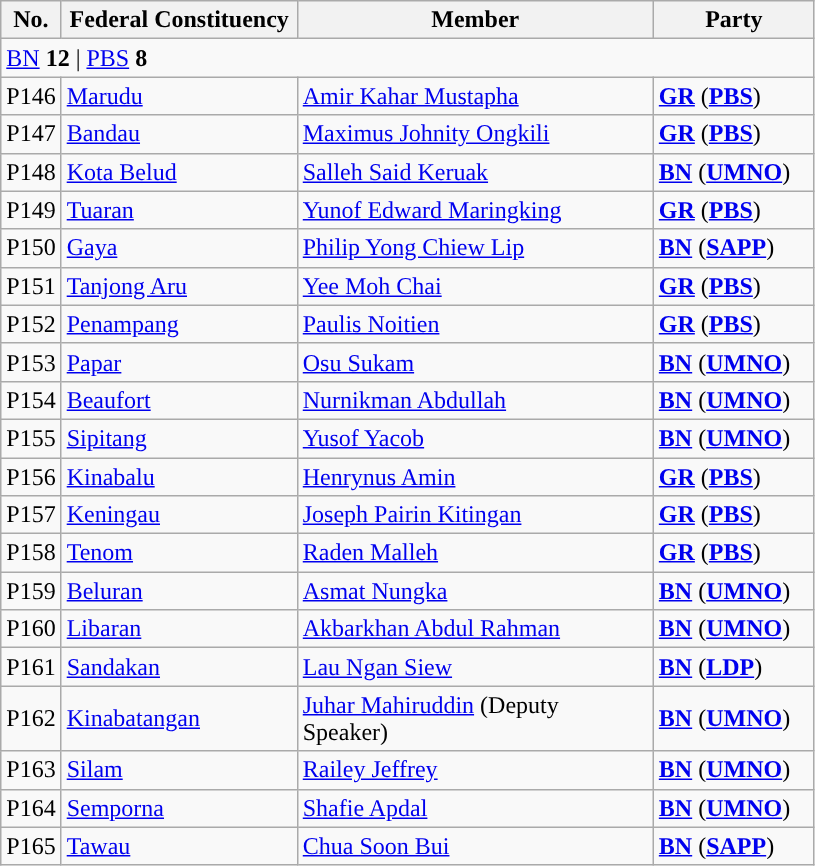<table class="wikitable sortable">
<tr>
<th style="width:30px;">No.</th>
<th style="width:150px;">Federal Constituency</th>
<th style="width:230px;">Member</th>
<th style="width:100px;">Party</th>
</tr>
<tr>
<td colspan="4"><a href='#'>BN</a> <strong>12</strong> | <a href='#'>PBS</a> <strong>8</strong></td>
</tr>
<tr>
<td>P146</td>
<td><a href='#'>Marudu</a></td>
<td><a href='#'>Amir Kahar Mustapha</a></td>
<td><strong><a href='#'>GR</a></strong> (<strong><a href='#'>PBS</a></strong>)</td>
</tr>
<tr>
<td>P147</td>
<td><a href='#'>Bandau</a></td>
<td><a href='#'>Maximus Johnity Ongkili</a></td>
<td><strong><a href='#'>GR</a></strong> (<strong><a href='#'>PBS</a></strong>)</td>
</tr>
<tr>
<td>P148</td>
<td><a href='#'>Kota Belud</a></td>
<td><a href='#'>Salleh Said Keruak</a></td>
<td><strong><a href='#'>BN</a></strong> (<strong><a href='#'>UMNO</a></strong>)</td>
</tr>
<tr>
<td>P149</td>
<td><a href='#'>Tuaran</a></td>
<td><a href='#'>Yunof Edward Maringking</a></td>
<td><strong><a href='#'>GR</a></strong> (<strong><a href='#'>PBS</a></strong>)</td>
</tr>
<tr>
<td>P150</td>
<td><a href='#'>Gaya</a></td>
<td><a href='#'>Philip Yong Chiew Lip</a></td>
<td><strong><a href='#'>BN</a></strong> (<strong><a href='#'>SAPP</a></strong>)</td>
</tr>
<tr>
<td>P151</td>
<td><a href='#'>Tanjong Aru</a></td>
<td><a href='#'>Yee Moh Chai</a></td>
<td><strong><a href='#'>GR</a></strong> (<strong><a href='#'>PBS</a></strong>)</td>
</tr>
<tr>
<td>P152</td>
<td><a href='#'>Penampang</a></td>
<td><a href='#'>Paulis Noitien</a></td>
<td><strong><a href='#'>GR</a></strong> (<strong><a href='#'>PBS</a></strong>)</td>
</tr>
<tr>
<td>P153</td>
<td><a href='#'>Papar</a></td>
<td><a href='#'>Osu Sukam</a></td>
<td><strong><a href='#'>BN</a></strong> (<strong><a href='#'>UMNO</a></strong>)</td>
</tr>
<tr>
<td>P154</td>
<td><a href='#'>Beaufort</a></td>
<td><a href='#'>Nurnikman Abdullah</a></td>
<td><strong><a href='#'>BN</a></strong> (<strong><a href='#'>UMNO</a></strong>)</td>
</tr>
<tr>
<td>P155</td>
<td><a href='#'>Sipitang</a></td>
<td><a href='#'>Yusof Yacob</a></td>
<td><strong><a href='#'>BN</a></strong> (<strong><a href='#'>UMNO</a></strong>)</td>
</tr>
<tr>
<td>P156</td>
<td><a href='#'>Kinabalu</a></td>
<td><a href='#'>Henrynus Amin</a></td>
<td><strong><a href='#'>GR</a></strong> (<strong><a href='#'>PBS</a></strong>)</td>
</tr>
<tr>
<td>P157</td>
<td><a href='#'>Keningau</a></td>
<td><a href='#'>Joseph Pairin Kitingan</a></td>
<td><strong><a href='#'>GR</a></strong> (<strong><a href='#'>PBS</a></strong>)</td>
</tr>
<tr>
<td>P158</td>
<td><a href='#'>Tenom</a></td>
<td><a href='#'>Raden Malleh</a></td>
<td><strong><a href='#'>GR</a></strong> (<strong><a href='#'>PBS</a></strong>)</td>
</tr>
<tr>
<td>P159</td>
<td><a href='#'>Beluran</a></td>
<td><a href='#'>Asmat Nungka</a></td>
<td><strong><a href='#'>BN</a></strong> (<strong><a href='#'>UMNO</a></strong>)</td>
</tr>
<tr>
<td>P160</td>
<td><a href='#'>Libaran</a></td>
<td><a href='#'>Akbarkhan Abdul Rahman</a></td>
<td><strong><a href='#'>BN</a></strong> (<strong><a href='#'>UMNO</a></strong>)</td>
</tr>
<tr>
<td>P161</td>
<td><a href='#'>Sandakan</a></td>
<td><a href='#'>Lau Ngan Siew</a></td>
<td><strong><a href='#'>BN</a></strong> (<strong><a href='#'>LDP</a></strong>)</td>
</tr>
<tr>
<td>P162</td>
<td><a href='#'>Kinabatangan</a></td>
<td><a href='#'>Juhar Mahiruddin</a> (Deputy Speaker)</td>
<td><strong><a href='#'>BN</a></strong> (<strong><a href='#'>UMNO</a></strong>)</td>
</tr>
<tr>
<td>P163</td>
<td><a href='#'>Silam</a></td>
<td><a href='#'>Railey Jeffrey</a></td>
<td><strong><a href='#'>BN</a></strong> (<strong><a href='#'>UMNO</a></strong>)</td>
</tr>
<tr>
<td>P164</td>
<td><a href='#'>Semporna</a></td>
<td><a href='#'>Shafie Apdal</a></td>
<td><strong><a href='#'>BN</a></strong> (<strong><a href='#'>UMNO</a></strong>)</td>
</tr>
<tr>
<td>P165</td>
<td><a href='#'>Tawau</a></td>
<td><a href='#'>Chua Soon Bui</a></td>
<td><strong><a href='#'>BN</a></strong> (<strong><a href='#'>SAPP</a></strong>)</td>
</tr>
</table>
